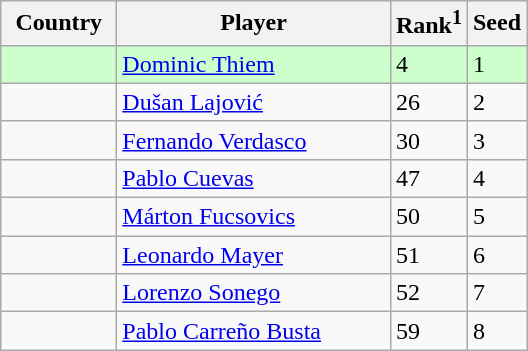<table class="sortable wikitable">
<tr>
<th width="70">Country</th>
<th width="175">Player</th>
<th>Rank<sup>1</sup></th>
<th>Seed</th>
</tr>
<tr style="background:#cfc;">
<td></td>
<td><a href='#'>Dominic Thiem</a></td>
<td>4</td>
<td>1</td>
</tr>
<tr>
<td></td>
<td><a href='#'>Dušan Lajović</a></td>
<td>26</td>
<td>2</td>
</tr>
<tr>
<td></td>
<td><a href='#'>Fernando Verdasco</a></td>
<td>30</td>
<td>3</td>
</tr>
<tr>
<td></td>
<td><a href='#'>Pablo Cuevas</a></td>
<td>47</td>
<td>4</td>
</tr>
<tr>
<td></td>
<td><a href='#'>Márton Fucsovics</a></td>
<td>50</td>
<td>5</td>
</tr>
<tr>
<td></td>
<td><a href='#'>Leonardo Mayer</a></td>
<td>51</td>
<td>6</td>
</tr>
<tr>
<td></td>
<td><a href='#'>Lorenzo Sonego</a></td>
<td>52</td>
<td>7</td>
</tr>
<tr>
<td></td>
<td><a href='#'>Pablo Carreño Busta</a></td>
<td>59</td>
<td>8</td>
</tr>
</table>
